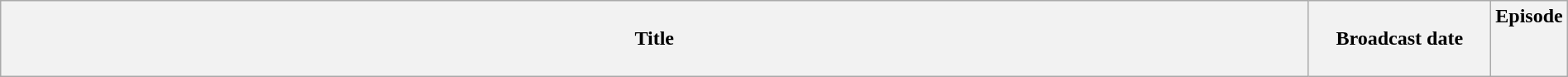<table class="wikitable plainrowheaders" style="width:100%; margin:auto;">
<tr>
<th>Title</th>
<th width="140">Broadcast date</th>
<th width="40">Episode<br><br><br></th>
</tr>
</table>
